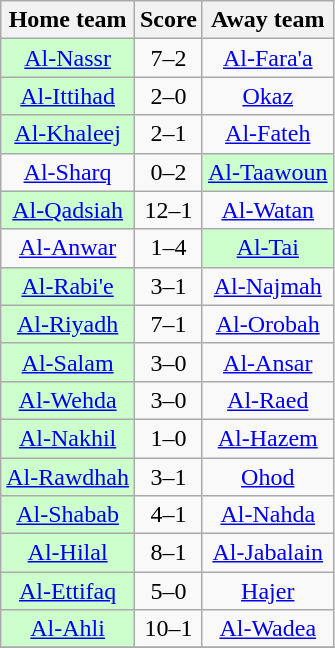<table class="wikitable" style="text-align: center">
<tr>
<th>Home team</th>
<th>Score</th>
<th>Away team</th>
</tr>
<tr>
<td bgcolor="ccffcc"><a href='#'>Al-Nassr</a></td>
<td>7–2</td>
<td><a href='#'>Al-Fara'a</a></td>
</tr>
<tr>
<td bgcolor="ccffcc"><a href='#'>Al-Ittihad</a></td>
<td>2–0</td>
<td><a href='#'>Okaz</a></td>
</tr>
<tr>
<td bgcolor="ccffcc"><a href='#'>Al-Khaleej</a></td>
<td>2–1</td>
<td><a href='#'>Al-Fateh</a></td>
</tr>
<tr>
<td><a href='#'>Al-Sharq</a></td>
<td>0–2</td>
<td bgcolor="ccffcc"><a href='#'>Al-Taawoun</a></td>
</tr>
<tr>
<td bgcolor="ccffcc"><a href='#'>Al-Qadsiah</a></td>
<td>12–1</td>
<td><a href='#'>Al-Watan</a></td>
</tr>
<tr>
<td><a href='#'>Al-Anwar</a></td>
<td>1–4</td>
<td bgcolor="ccffcc"><a href='#'>Al-Tai</a></td>
</tr>
<tr>
<td bgcolor="ccffcc"><a href='#'>Al-Rabi'e</a></td>
<td>3–1</td>
<td><a href='#'>Al-Najmah</a></td>
</tr>
<tr>
<td bgcolor="ccffcc"><a href='#'>Al-Riyadh</a></td>
<td>7–1</td>
<td><a href='#'>Al-Orobah</a></td>
</tr>
<tr>
<td bgcolor="ccffcc"><a href='#'>Al-Salam</a></td>
<td>3–0</td>
<td><a href='#'>Al-Ansar</a></td>
</tr>
<tr>
<td bgcolor="ccffcc"><a href='#'>Al-Wehda</a></td>
<td>3–0</td>
<td><a href='#'>Al-Raed</a></td>
</tr>
<tr>
<td bgcolor="ccffcc"><a href='#'>Al-Nakhil</a></td>
<td>1–0</td>
<td><a href='#'>Al-Hazem</a></td>
</tr>
<tr>
<td bgcolor="ccffcc"><a href='#'>Al-Rawdhah</a></td>
<td>3–1 </td>
<td><a href='#'>Ohod</a></td>
</tr>
<tr>
<td bgcolor="ccffcc"><a href='#'>Al-Shabab</a></td>
<td>4–1</td>
<td><a href='#'>Al-Nahda</a></td>
</tr>
<tr>
<td bgcolor="ccffcc"><a href='#'>Al-Hilal</a></td>
<td>8–1</td>
<td><a href='#'>Al-Jabalain</a></td>
</tr>
<tr>
<td bgcolor="ccffcc"><a href='#'>Al-Ettifaq</a></td>
<td>5–0</td>
<td><a href='#'>Hajer</a></td>
</tr>
<tr>
<td bgcolor="ccffcc"><a href='#'>Al-Ahli</a></td>
<td>10–1</td>
<td><a href='#'>Al-Wadea</a></td>
</tr>
<tr>
</tr>
</table>
